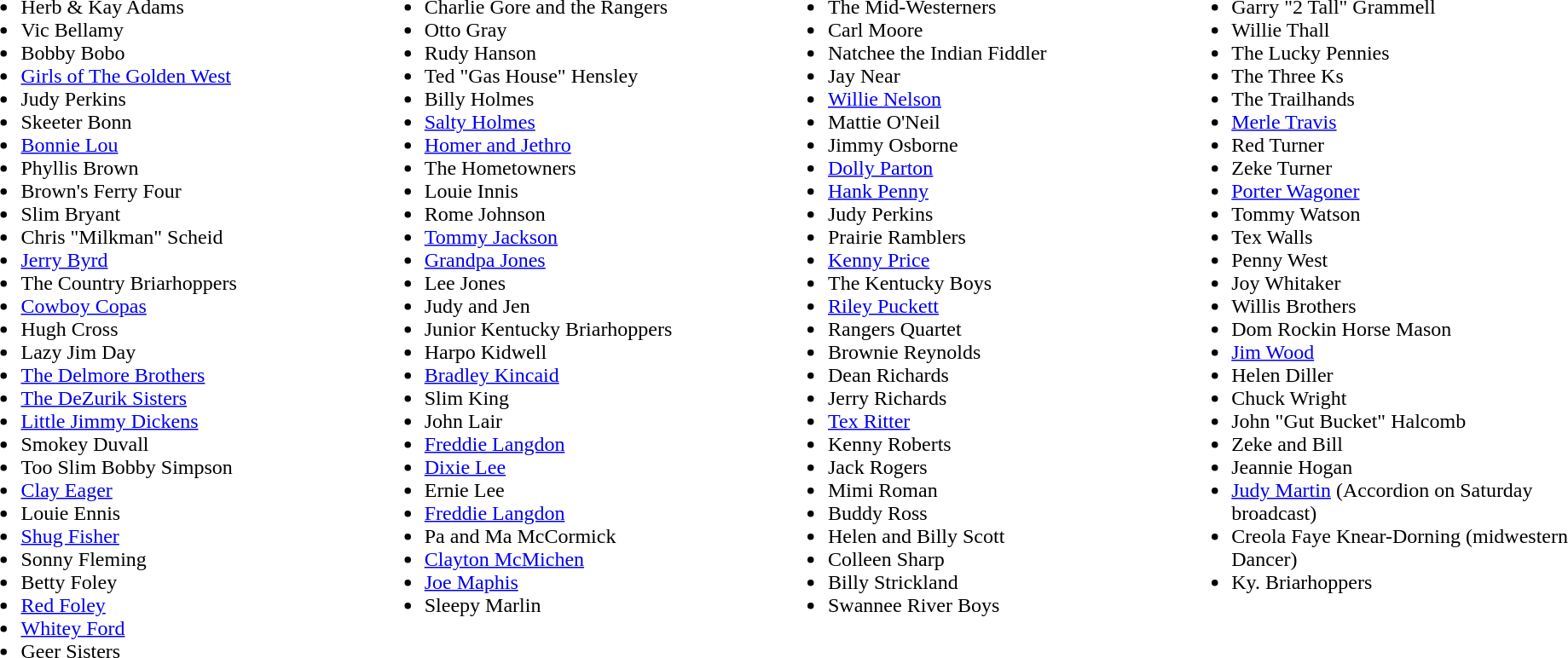<table>
<tr>
<td width="22%" valign="top"><br><ul><li>Herb & Kay Adams</li><li>Vic Bellamy</li><li>Bobby Bobo</li><li><a href='#'>Girls of The Golden West</a></li><li>Judy Perkins</li><li>Skeeter Bonn</li><li><a href='#'>Bonnie Lou</a></li><li>Phyllis Brown</li><li>Brown's Ferry Four</li><li>Slim Bryant</li><li>Chris "Milkman" Scheid</li><li><a href='#'>Jerry Byrd</a></li><li>The Country Briarhoppers</li><li><a href='#'>Cowboy Copas</a></li><li>Hugh Cross</li><li>Lazy Jim Day</li><li><a href='#'>The Delmore Brothers</a></li><li><a href='#'>The DeZurik Sisters</a></li><li><a href='#'>Little Jimmy Dickens</a></li><li>Smokey Duvall</li><li>Too Slim Bobby Simpson</li><li><a href='#'>Clay Eager</a></li><li>Louie Ennis</li><li><a href='#'>Shug Fisher</a></li><li>Sonny Fleming</li><li>Betty Foley</li><li><a href='#'>Red Foley</a></li><li><a href='#'>Whitey Ford</a></li><li>Geer Sisters</li></ul></td>
<td width="22%" valign="top"><br><ul><li>Charlie Gore and the Rangers</li><li>Otto Gray</li><li>Rudy Hanson</li><li>Ted "Gas House" Hensley</li><li>Billy Holmes</li><li><a href='#'>Salty Holmes</a></li><li><a href='#'>Homer and Jethro</a></li><li>The Hometowners</li><li>Louie Innis</li><li>Rome Johnson</li><li><a href='#'>Tommy Jackson</a></li><li><a href='#'>Grandpa Jones</a></li><li>Lee Jones</li><li>Judy and Jen</li><li>Junior Kentucky Briarhoppers</li><li>Harpo Kidwell</li><li><a href='#'>Bradley Kincaid</a></li><li>Slim King</li><li>John Lair</li><li><a href='#'>Freddie Langdon</a></li><li><a href='#'>Dixie Lee</a></li><li>Ernie Lee</li><li><a href='#'>Freddie Langdon</a></li><li>Pa and Ma McCormick</li><li><a href='#'>Clayton McMichen</a></li><li><a href='#'>Joe Maphis</a></li><li>Sleepy Marlin</li></ul></td>
<td width="22%" valign="top"><br><ul><li>The Mid-Westerners</li><li>Carl Moore</li><li>Natchee the Indian Fiddler</li><li>Jay Near</li><li><a href='#'>Willie Nelson</a></li><li>Mattie O'Neil</li><li>Jimmy Osborne</li><li><a href='#'>Dolly Parton</a></li><li><a href='#'>Hank Penny</a></li><li>Judy Perkins</li><li>Prairie Ramblers</li><li><a href='#'>Kenny Price</a></li><li>The Kentucky Boys</li><li><a href='#'>Riley Puckett</a></li><li>Rangers Quartet</li><li>Brownie Reynolds</li><li>Dean Richards</li><li>Jerry Richards</li><li><a href='#'>Tex Ritter</a></li><li>Kenny Roberts</li><li>Jack Rogers</li><li>Mimi Roman</li><li>Buddy Ross</li><li>Helen and Billy Scott</li><li>Colleen Sharp</li><li>Billy Strickland</li><li>Swannee River Boys</li></ul></td>
<td width="22%" valign="top"><br><ul><li>Garry "2 Tall" Grammell</li><li>Willie Thall</li><li>The Lucky Pennies</li><li>The Three Ks</li><li>The Trailhands</li><li><a href='#'>Merle Travis</a></li><li>Red Turner</li><li>Zeke Turner</li><li><a href='#'>Porter Wagoner</a></li><li>Tommy Watson</li><li>Tex Walls</li><li>Penny West</li><li>Joy Whitaker</li><li>Willis Brothers</li><li>Dom Rockin Horse Mason</li><li><a href='#'>Jim Wood</a></li><li>Helen Diller</li><li>Chuck Wright</li><li>John "Gut Bucket" Halcomb</li><li>Zeke and Bill</li><li>Jeannie Hogan</li><li><a href='#'>Judy Martin</a> (Accordion on Saturday broadcast)</li><li>Creola Faye Knear-Dorning (midwestern Dancer)</li><li>Ky. Briarhoppers</li></ul></td>
</tr>
</table>
